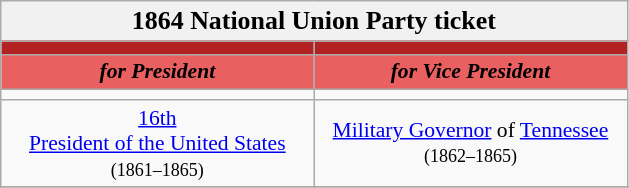<table class="wikitable" style="font-size:90%; text-align:center;">
<tr>
<td style="background:#f1f1f1;" colspan="30"><big><strong>1864 National Union Party ticket</strong></big></td>
</tr>
<tr>
<th style="width:3em; font-size:135%; background:#B22222; width:200px;"><a href='#'></a></th>
<th style="width:3em; font-size:135%; background:#B22222; width:200px;"><a href='#'></a></th>
</tr>
<tr style="color:#000000; font-size:100%;">
<td style="width:3em; font-size:100%; color:#000000; background:#EA6060; width:200px;"><strong><em>for President</em></strong></td>
<td style="width:3em; font-size:100%; color:#000000; background:#EA6060; width:200px;"><strong><em>for Vice President</em></strong></td>
</tr>
<tr>
<td></td>
<td></td>
</tr>
<tr>
<td><a href='#'>16th</a><br><a href='#'>President of the United States</a><br><small>(1861–1865)</small></td>
<td><a href='#'>Military Governor</a> of <a href='#'>Tennessee</a><br><small>(1862–1865)</small></td>
</tr>
<tr>
</tr>
</table>
